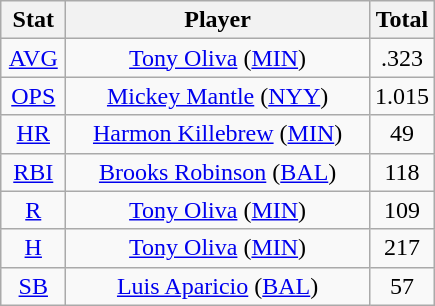<table class="wikitable" style="text-align:center;">
<tr>
<th style="width:15%;">Stat</th>
<th>Player</th>
<th style="width:15%;">Total</th>
</tr>
<tr>
<td><a href='#'>AVG</a></td>
<td><a href='#'>Tony Oliva</a> (<a href='#'>MIN</a>)</td>
<td>.323</td>
</tr>
<tr>
<td><a href='#'>OPS</a></td>
<td><a href='#'>Mickey Mantle</a> (<a href='#'>NYY</a>)</td>
<td>1.015</td>
</tr>
<tr>
<td><a href='#'>HR</a></td>
<td><a href='#'>Harmon Killebrew</a> (<a href='#'>MIN</a>)</td>
<td>49</td>
</tr>
<tr>
<td><a href='#'>RBI</a></td>
<td><a href='#'>Brooks Robinson</a> (<a href='#'>BAL</a>)</td>
<td>118</td>
</tr>
<tr>
<td><a href='#'>R</a></td>
<td><a href='#'>Tony Oliva</a> (<a href='#'>MIN</a>)</td>
<td>109</td>
</tr>
<tr>
<td><a href='#'>H</a></td>
<td><a href='#'>Tony Oliva</a> (<a href='#'>MIN</a>)</td>
<td>217</td>
</tr>
<tr>
<td><a href='#'>SB</a></td>
<td><a href='#'>Luis Aparicio</a> (<a href='#'>BAL</a>)</td>
<td>57</td>
</tr>
</table>
